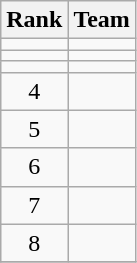<table class="wikitable">
<tr>
<th>Rank</th>
<th>Team</th>
</tr>
<tr>
<td align=center></td>
<td></td>
</tr>
<tr>
<td align=center></td>
<td></td>
</tr>
<tr>
<td align=center></td>
<td></td>
</tr>
<tr>
<td align=center>4</td>
<td></td>
</tr>
<tr>
<td align=center>5</td>
<td></td>
</tr>
<tr>
<td align=center>6</td>
<td></td>
</tr>
<tr>
<td align=center>7</td>
<td></td>
</tr>
<tr>
<td align=center>8</td>
<td></td>
</tr>
<tr>
</tr>
</table>
